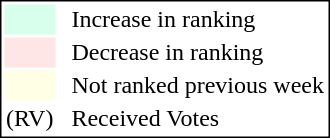<table style="border:1px solid black;">
<tr>
<td style="background:#D8FFEB; width:20px;"></td>
<td> </td>
<td>Increase in ranking</td>
</tr>
<tr>
<td style="background:#FFE6E6; width:20px;"></td>
<td> </td>
<td>Decrease in ranking</td>
</tr>
<tr>
<td style="background:#FFFFE6; width:20px;"></td>
<td> </td>
<td>Not ranked previous week</td>
</tr>
<tr>
<td>(RV)</td>
<td> </td>
<td>Received Votes</td>
</tr>
</table>
